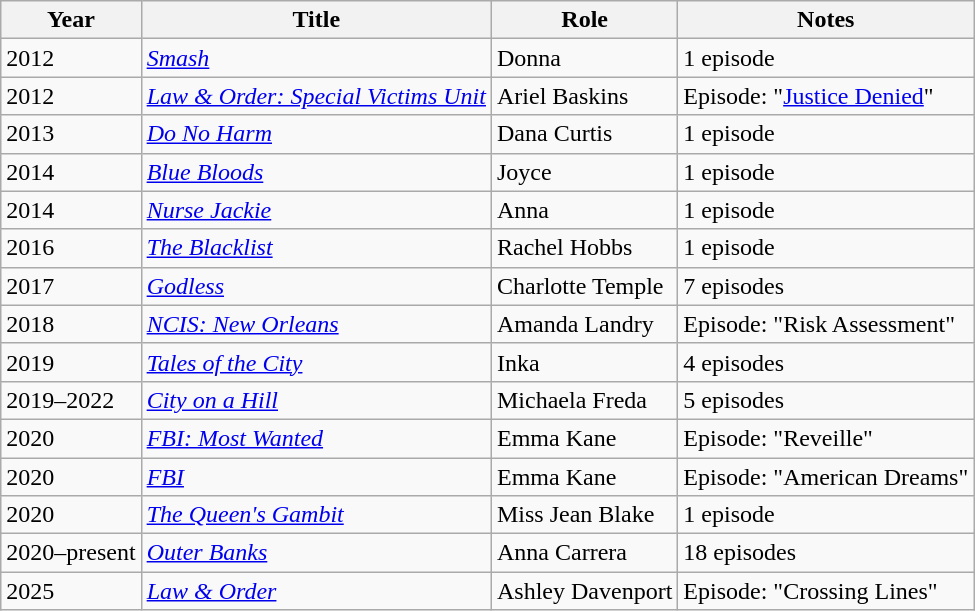<table class="wikitable sortable">
<tr>
<th>Year</th>
<th>Title</th>
<th>Role</th>
<th class="unsortable">Notes</th>
</tr>
<tr>
<td>2012</td>
<td><em><a href='#'>Smash</a></em></td>
<td>Donna</td>
<td>1 episode</td>
</tr>
<tr>
<td>2012</td>
<td><em><a href='#'>Law & Order: Special Victims Unit</a></em></td>
<td>Ariel Baskins</td>
<td>Episode: "<a href='#'>Justice Denied</a>"</td>
</tr>
<tr>
<td>2013</td>
<td><em><a href='#'>Do No Harm</a></em></td>
<td>Dana Curtis</td>
<td>1 episode</td>
</tr>
<tr>
<td>2014</td>
<td><em><a href='#'>Blue Bloods</a></em></td>
<td>Joyce</td>
<td>1 episode</td>
</tr>
<tr>
<td>2014</td>
<td><em><a href='#'>Nurse Jackie</a></em></td>
<td>Anna</td>
<td>1 episode</td>
</tr>
<tr>
<td>2016</td>
<td><em><a href='#'>The Blacklist</a></em></td>
<td>Rachel Hobbs</td>
<td>1 episode</td>
</tr>
<tr>
<td>2017</td>
<td><em><a href='#'>Godless</a></em></td>
<td>Charlotte Temple</td>
<td>7 episodes</td>
</tr>
<tr>
<td>2018</td>
<td><em><a href='#'>NCIS: New Orleans</a></em></td>
<td>Amanda Landry</td>
<td>Episode: "Risk Assessment"</td>
</tr>
<tr>
<td>2019</td>
<td><em><a href='#'>Tales of the City</a></em></td>
<td>Inka</td>
<td>4 episodes</td>
</tr>
<tr>
<td>2019–2022</td>
<td><em><a href='#'>City on a Hill</a></em></td>
<td>Michaela Freda</td>
<td>5 episodes</td>
</tr>
<tr>
<td>2020</td>
<td><em><a href='#'>FBI: Most Wanted</a></em></td>
<td>Emma Kane</td>
<td>Episode: "Reveille"</td>
</tr>
<tr>
<td>2020</td>
<td><em><a href='#'>FBI</a></em></td>
<td>Emma Kane</td>
<td>Episode: "American Dreams"</td>
</tr>
<tr>
<td>2020</td>
<td><em><a href='#'>The Queen's Gambit</a></em></td>
<td>Miss Jean Blake</td>
<td>1 episode</td>
</tr>
<tr>
<td>2020–present</td>
<td><em><a href='#'>Outer Banks</a></em></td>
<td>Anna Carrera</td>
<td>18 episodes</td>
</tr>
<tr>
<td>2025</td>
<td><em><a href='#'>Law & Order</a></em></td>
<td>Ashley Davenport</td>
<td>Episode: "Crossing Lines"</td>
</tr>
</table>
